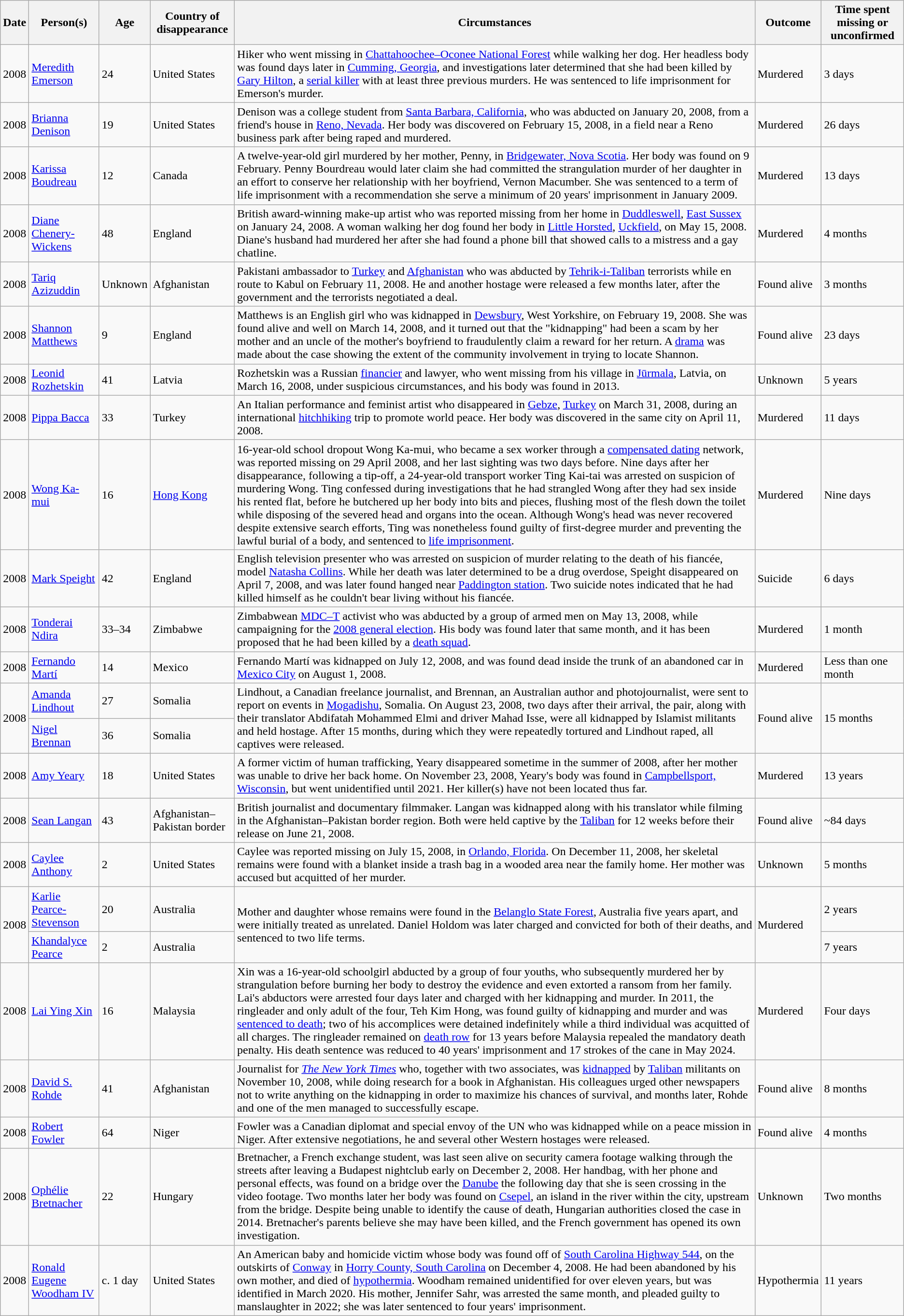<table class="wikitable sortable zebra">
<tr>
<th data-sort-type="isoDate">Date</th>
<th data-sort-type="text">Person(s)</th>
<th data-sort-type="text">Age</th>
<th>Country of disappearance</th>
<th class="unsortable">Circumstances</th>
<th data-sort-type="text">Outcome</th>
<th>Time spent missing or unconfirmed</th>
</tr>
<tr>
<td>2008</td>
<td><a href='#'>Meredith Emerson</a></td>
<td data-sort-value="024">24</td>
<td>United States</td>
<td>Hiker who went missing in <a href='#'>Chattahoochee–Oconee National Forest</a> while walking her dog. Her headless body was found days later in <a href='#'>Cumming, Georgia</a>, and investigations later determined that she had been killed by <a href='#'>Gary Hilton</a>, a <a href='#'>serial killer</a> with at least three previous murders. He was sentenced to life imprisonment for Emerson's murder.</td>
<td>Murdered</td>
<td>3 days</td>
</tr>
<tr>
<td data-sort-value="2008-01-20">2008</td>
<td><a href='#'>Brianna Denison</a></td>
<td data-sort-value="019">19</td>
<td>United States</td>
<td>Denison was a college student from <a href='#'>Santa Barbara, California</a>, who was abducted on January 20, 2008, from a friend's house in <a href='#'>Reno, Nevada</a>. Her body was discovered on February 15, 2008, in a field near a Reno business park after being raped and murdered.</td>
<td>Murdered</td>
<td>26 days</td>
</tr>
<tr>
<td data-sort-value="2008-01-24">2008</td>
<td><a href='#'>Karissa Boudreau</a></td>
<td data-sort-value="012">12</td>
<td>Canada</td>
<td>A twelve-year-old girl murdered by her mother, Penny, in <a href='#'>Bridgewater, Nova Scotia</a>. Her body was found on 9 February. Penny Bourdreau would later claim she had committed the strangulation murder of her daughter in an effort to conserve her relationship with her boyfriend, Vernon Macumber. She was sentenced to a term of life imprisonment with a recommendation she serve a minimum of 20 years' imprisonment in January 2009.</td>
<td>Murdered</td>
<td>13 days</td>
</tr>
<tr>
<td data-sort-value="2008-01-24">2008</td>
<td><a href='#'>Diane Chenery-Wickens</a></td>
<td data-sort-value="048">48</td>
<td>England</td>
<td>British award-winning make-up artist who was reported missing from her home in <a href='#'>Duddleswell</a>, <a href='#'>East Sussex</a> on January 24, 2008. A woman walking her dog found her body in <a href='#'>Little Horsted</a>, <a href='#'>Uckfield</a>, on May 15, 2008. Diane's husband had murdered her after she had found a phone bill that showed calls to a mistress and a gay chatline.</td>
<td>Murdered</td>
<td>4 months</td>
</tr>
<tr>
<td>2008</td>
<td><a href='#'>Tariq Azizuddin</a></td>
<td>Unknown</td>
<td>Afghanistan</td>
<td>Pakistani ambassador to <a href='#'>Turkey</a> and <a href='#'>Afghanistan</a> who was abducted by <a href='#'>Tehrik-i-Taliban</a> terrorists while en route to Kabul on February 11, 2008. He and another hostage were released a few months later, after the government and the terrorists negotiated a deal.</td>
<td>Found alive</td>
<td>3 months</td>
</tr>
<tr>
<td data-sort-value="2008-02-19">2008</td>
<td><a href='#'>Shannon Matthews</a></td>
<td data-sort-value="009">9</td>
<td>England</td>
<td>Matthews is an English girl who was kidnapped in <a href='#'>Dewsbury</a>, West Yorkshire, on February 19, 2008. She was found alive and well on March 14, 2008, and it turned out that the "kidnapping" had been a scam by her mother and an uncle of the mother's boyfriend to fraudulently claim a reward for her return. A <a href='#'>drama</a> was made about the case showing the extent of the community involvement in trying to locate Shannon.</td>
<td>Found alive</td>
<td>23 days</td>
</tr>
<tr>
<td data-sort-value="2008-03-16">2008</td>
<td><a href='#'>Leonid Rozhetskin</a></td>
<td data-sort-value="041">41</td>
<td>Latvia</td>
<td>Rozhetskin was a Russian <a href='#'>financier</a> and lawyer, who went missing from his village in <a href='#'>Jūrmala</a>, Latvia, on March 16, 2008, under suspicious circumstances, and his body was found in 2013.</td>
<td>Unknown</td>
<td>5 years</td>
</tr>
<tr>
<td data-sort-value="2008-03-31">2008</td>
<td><a href='#'>Pippa Bacca</a></td>
<td data-sort-value="033">33</td>
<td>Turkey</td>
<td>An Italian performance and feminist artist who disappeared in <a href='#'>Gebze</a>, <a href='#'>Turkey</a> on March 31, 2008, during an international <a href='#'>hitchhiking</a> trip to promote world peace. Her body was discovered in the same city on April 11, 2008.</td>
<td>Murdered</td>
<td>11 days</td>
</tr>
<tr>
<td>2008</td>
<td><a href='#'>Wong Ka-mui</a></td>
<td data-sort-value="016">16</td>
<td><a href='#'>Hong Kong</a></td>
<td>16-year-old school dropout Wong Ka-mui, who became a sex worker through a <a href='#'>compensated dating</a> network, was reported missing on 29 April 2008, and her last sighting was two days before. Nine days after her disappearance, following a tip-off, a 24-year-old transport worker Ting Kai-tai was arrested on suspicion of murdering Wong. Ting confessed during investigations that he had strangled Wong after they had sex inside his rented flat, before he butchered up her body into bits and pieces, flushing most of the flesh down the toilet while disposing of the severed head and organs into the ocean. Although Wong's head was never recovered despite extensive search efforts, Ting was nonetheless found guilty of first-degree murder and preventing the lawful burial of a body, and sentenced to <a href='#'>life imprisonment</a>.</td>
<td>Murdered</td>
<td>Nine days</td>
</tr>
<tr>
<td>2008</td>
<td><a href='#'>Mark Speight</a></td>
<td data-sort-value="042">42</td>
<td>England</td>
<td>English television presenter who was arrested on suspicion of murder relating to the death of his fiancée, model <a href='#'>Natasha Collins</a>. While her death was later determined to be a drug overdose, Speight disappeared on April 7, 2008, and was later found hanged near <a href='#'>Paddington station</a>. Two suicide notes indicated that he had killed himself as he couldn't bear living without his fiancée.</td>
<td>Suicide</td>
<td>6 days</td>
</tr>
<tr>
<td>2008</td>
<td><a href='#'>Tonderai Ndira</a></td>
<td data-sort-value="033">33–34</td>
<td>Zimbabwe</td>
<td>Zimbabwean <a href='#'>MDC–T</a> activist who was abducted by a group of armed men on May 13, 2008, while campaigning for the <a href='#'>2008 general election</a>. His body was found later that same month, and it has been proposed that he had been killed by a <a href='#'>death squad</a>.</td>
<td>Murdered</td>
<td>1 month</td>
</tr>
<tr>
<td>2008</td>
<td><a href='#'>Fernando Martí</a></td>
<td data-sort-value="014">14</td>
<td>Mexico</td>
<td>Fernando Martí was kidnapped on July 12, 2008, and was found dead inside the trunk of an abandoned car in <a href='#'>Mexico City</a> on August 1, 2008.</td>
<td>Murdered</td>
<td>Less than one month</td>
</tr>
<tr>
<td rowspan="2">2008</td>
<td><a href='#'>Amanda Lindhout</a></td>
<td data-sort-value="027">27</td>
<td>Somalia</td>
<td rowspan="2">Lindhout, a Canadian freelance journalist, and Brennan, an Australian author and photojournalist, were sent to report on events in <a href='#'>Mogadishu</a>, Somalia. On August 23, 2008, two days after their arrival, the pair, along with their translator Abdifatah Mohammed Elmi and driver Mahad Isse, were all kidnapped by Islamist militants and held hostage. After 15 months, during which they were repeatedly tortured and Lindhout raped, all captives were released.</td>
<td rowspan="2">Found alive</td>
<td rowspan="2">15 months</td>
</tr>
<tr>
<td><a href='#'>Nigel Brennan</a></td>
<td data-sort-value="036">36</td>
<td>Somalia</td>
</tr>
<tr>
<td>2008</td>
<td><a href='#'>Amy Yeary</a></td>
<td data-sort-value="018">18</td>
<td>United States</td>
<td>A former victim of human trafficking, Yeary disappeared sometime in the summer of 2008, after her mother was unable to drive her back home. On November 23, 2008, Yeary's body was found in <a href='#'>Campbellsport, Wisconsin</a>, but went unidentified until 2021. Her killer(s) have not been located thus far.</td>
<td>Murdered</td>
<td>13 years</td>
</tr>
<tr>
<td>2008</td>
<td><a href='#'>Sean Langan</a></td>
<td data-sort-value="043">43</td>
<td>Afghanistan–Pakistan border</td>
<td>British journalist and documentary filmmaker. Langan was kidnapped along with his translator while filming in the Afghanistan–Pakistan border region. Both were held captive by the <a href='#'>Taliban</a> for 12 weeks before their release on June 21, 2008.</td>
<td>Found alive</td>
<td>~84 days</td>
</tr>
<tr>
<td data-sort-value="2008-07-15">2008</td>
<td><a href='#'>Caylee Anthony</a></td>
<td data-sort-value="002">2</td>
<td>United States</td>
<td>Caylee was reported missing on July 15, 2008, in <a href='#'>Orlando, Florida</a>. On December 11, 2008, her skeletal remains were found with a blanket inside a trash bag in a wooded area near the family home. Her mother was accused but acquitted of her murder.</td>
<td>Unknown</td>
<td>5 months</td>
</tr>
<tr>
<td rowspan="2">2008</td>
<td><a href='#'>Karlie Pearce-Stevenson</a></td>
<td data-sort-value="020">20</td>
<td>Australia</td>
<td rowspan="2">Mother and daughter whose remains were found in the <a href='#'>Belanglo State Forest</a>, Australia five years apart, and were initially treated as unrelated. Daniel Holdom was later charged and convicted for both of their deaths, and sentenced to two life terms.</td>
<td rowspan="2">Murdered</td>
<td>2 years</td>
</tr>
<tr>
<td><a href='#'>Khandalyce Pearce</a></td>
<td data-sort-value="002">2</td>
<td>Australia</td>
<td>7 years</td>
</tr>
<tr>
<td>2008</td>
<td><a href='#'>Lai Ying Xin</a></td>
<td data-sort-value="016">16</td>
<td>Malaysia</td>
<td>Xin was a 16-year-old schoolgirl abducted by a group of four youths, who subsequently murdered her by strangulation before burning her body to destroy the evidence and even extorted a ransom from her family. Lai's abductors were arrested four days later and charged with her kidnapping and murder. In 2011, the ringleader and only adult of the four, Teh Kim Hong, was found guilty of kidnapping and murder and was <a href='#'>sentenced to death</a>; two of his accomplices were detained indefinitely while a third individual was acquitted of all charges. The ringleader remained on <a href='#'>death row</a> for 13 years before Malaysia repealed the mandatory death penalty. His death sentence was reduced to 40 years' imprisonment and 17 strokes of the cane in May 2024.</td>
<td>Murdered</td>
<td>Four days</td>
</tr>
<tr>
<td>2008</td>
<td><a href='#'>David S. Rohde</a></td>
<td data-sort-value="041">41</td>
<td>Afghanistan</td>
<td>Journalist for <em><a href='#'>The New York Times</a></em> who, together with two associates, was <a href='#'>kidnapped</a> by <a href='#'>Taliban</a> militants on November 10, 2008, while doing research for a book in Afghanistan. His colleagues urged other newspapers not to write anything on the kidnapping in order to maximize his chances of survival, and months later, Rohde and one of the men managed to successfully escape.</td>
<td>Found alive</td>
<td>8 months</td>
</tr>
<tr>
<td>2008</td>
<td><a href='#'>Robert Fowler</a></td>
<td data-sort-value="064">64</td>
<td>Niger</td>
<td>Fowler was a Canadian diplomat and special envoy of the UN who was kidnapped while on a peace mission in Niger. After extensive negotiations, he and several other Western hostages were released.</td>
<td>Found alive</td>
<td>4 months</td>
</tr>
<tr>
<td>2008</td>
<td><a href='#'>Ophélie Bretnacher</a></td>
<td data-sort-value="022">22</td>
<td>Hungary</td>
<td>Bretnacher, a French exchange student, was last seen alive on security camera footage walking through the streets after leaving a Budapest nightclub early on December 2, 2008. Her handbag, with her phone and personal effects, was found on a bridge over the <a href='#'>Danube</a> the following day that she is seen crossing in the video footage. Two months later her body was found on <a href='#'>Csepel</a>, an island in the river within the city, upstream from the bridge. Despite being unable to identify the cause of death, Hungarian authorities closed the case in 2014. Bretnacher's parents believe she may have been killed, and the French government has opened its own investigation.</td>
<td>Unknown</td>
<td>Two months</td>
</tr>
<tr>
<td data-sort-value="2008-12-03">2008</td>
<td><a href='#'>Ronald Eugene Woodham IV</a></td>
<td data-sort-value="0.0027">c. 1 day</td>
<td>United States</td>
<td>An American baby and homicide victim whose body was found off of <a href='#'>South Carolina Highway 544</a>, on the outskirts of <a href='#'>Conway</a> in <a href='#'>Horry County, South Carolina</a> on December 4, 2008. He had been abandoned by his own mother, and died of <a href='#'>hypothermia</a>. Woodham remained unidentified for over eleven years, but was identified in March 2020. His mother, Jennifer Sahr, was arrested the same month, and pleaded guilty to manslaughter in 2022; she was later sentenced to four years' imprisonment.</td>
<td>Hypothermia</td>
<td>11 years</td>
</tr>
</table>
